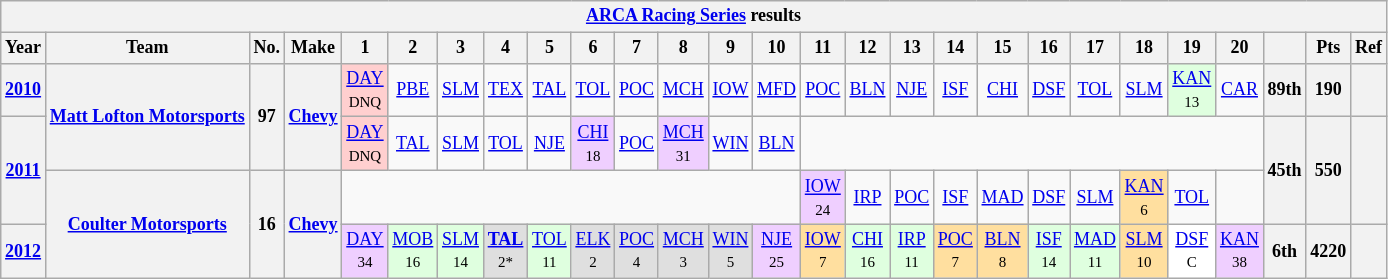<table class="wikitable" style="text-align:center; font-size:75%">
<tr>
<th colspan=45><a href='#'>ARCA Racing Series</a> results</th>
</tr>
<tr>
<th>Year</th>
<th>Team</th>
<th>No.</th>
<th>Make</th>
<th>1</th>
<th>2</th>
<th>3</th>
<th>4</th>
<th>5</th>
<th>6</th>
<th>7</th>
<th>8</th>
<th>9</th>
<th>10</th>
<th>11</th>
<th>12</th>
<th>13</th>
<th>14</th>
<th>15</th>
<th>16</th>
<th>17</th>
<th>18</th>
<th>19</th>
<th>20</th>
<th></th>
<th>Pts</th>
<th>Ref</th>
</tr>
<tr>
<th><a href='#'>2010</a></th>
<th rowspan=2><a href='#'>Matt Lofton Motorsports</a></th>
<th rowspan=2>97</th>
<th rowspan=2><a href='#'>Chevy</a></th>
<td style="background:#FFCFCF;"><a href='#'>DAY</a> <br><small>DNQ</small></td>
<td><a href='#'>PBE</a></td>
<td><a href='#'>SLM</a></td>
<td><a href='#'>TEX</a></td>
<td><a href='#'>TAL</a></td>
<td><a href='#'>TOL</a></td>
<td><a href='#'>POC</a></td>
<td><a href='#'>MCH</a></td>
<td><a href='#'>IOW</a></td>
<td><a href='#'>MFD</a></td>
<td><a href='#'>POC</a></td>
<td><a href='#'>BLN</a></td>
<td><a href='#'>NJE</a></td>
<td><a href='#'>ISF</a></td>
<td><a href='#'>CHI</a></td>
<td><a href='#'>DSF</a></td>
<td><a href='#'>TOL</a></td>
<td><a href='#'>SLM</a></td>
<td style="background:#DFFFDF;"><a href='#'>KAN</a> <br><small>13</small></td>
<td><a href='#'>CAR</a></td>
<th>89th</th>
<th>190</th>
<th></th>
</tr>
<tr>
<th rowspan=2><a href='#'>2011</a></th>
<td style="background:#FFCFCF;"><a href='#'>DAY</a> <br><small>DNQ</small></td>
<td><a href='#'>TAL</a></td>
<td><a href='#'>SLM</a></td>
<td><a href='#'>TOL</a></td>
<td><a href='#'>NJE</a></td>
<td style="background:#EFCFFF;"><a href='#'>CHI</a> <br><small>18</small></td>
<td><a href='#'>POC</a></td>
<td style="background:#EFCFFF;"><a href='#'>MCH</a> <br><small>31</small></td>
<td><a href='#'>WIN</a></td>
<td><a href='#'>BLN</a></td>
<td colspan=10></td>
<th rowspan=2>45th</th>
<th rowspan=2>550</th>
<th rowspan=2></th>
</tr>
<tr>
<th rowspan=2><a href='#'>Coulter Motorsports</a></th>
<th rowspan=2>16</th>
<th rowspan=2><a href='#'>Chevy</a></th>
<td colspan=10></td>
<td style="background:#EFCFFF;"><a href='#'>IOW</a> <br><small>24</small></td>
<td><a href='#'>IRP</a></td>
<td><a href='#'>POC</a></td>
<td><a href='#'>ISF</a></td>
<td><a href='#'>MAD</a></td>
<td><a href='#'>DSF</a></td>
<td><a href='#'>SLM</a></td>
<td style="background:#FFDF9F;"><a href='#'>KAN</a> <br><small>6</small></td>
<td><a href='#'>TOL</a></td>
<td></td>
</tr>
<tr>
<th><a href='#'>2012</a></th>
<td style="background:#EFCFFF;"><a href='#'>DAY</a> <br><small>34</small></td>
<td style="background:#DFFFDF;"><a href='#'>MOB</a> <br><small>16</small></td>
<td style="background:#DFFFDF;"><a href='#'>SLM</a> <br><small>14</small></td>
<td style="background:#DFDFDF;"><strong><a href='#'>TAL</a></strong> <br><small>2*</small></td>
<td style="background:#DFFFDF;"><a href='#'>TOL</a> <br><small>11</small></td>
<td style="background:#DFDFDF;"><a href='#'>ELK</a> <br><small>2</small></td>
<td style="background:#DFDFDF;"><a href='#'>POC</a> <br><small>4</small></td>
<td style="background:#DFDFDF;"><a href='#'>MCH</a> <br><small>3</small></td>
<td style="background:#DFDFDF;"><a href='#'>WIN</a> <br><small>5</small></td>
<td style="background:#EFCFFF;"><a href='#'>NJE</a> <br><small>25</small></td>
<td style="background:#FFDF9F;"><a href='#'>IOW</a> <br><small>7</small></td>
<td style="background:#DFFFDF;"><a href='#'>CHI</a> <br><small>16</small></td>
<td style="background:#DFFFDF;"><a href='#'>IRP</a> <br><small>11</small></td>
<td style="background:#FFDF9F;"><a href='#'>POC</a> <br><small>7</small></td>
<td style="background:#FFDF9F;"><a href='#'>BLN</a> <br><small>8</small></td>
<td style="background:#DFFFDF;"><a href='#'>ISF</a> <br><small>14</small></td>
<td style="background:#DFFFDF;"><a href='#'>MAD</a> <br><small>11</small></td>
<td style="background:#FFDF9F;"><a href='#'>SLM</a> <br><small>10</small></td>
<td style="background:#FFFFFF;"><a href='#'>DSF</a> <br><small>C</small></td>
<td style="background:#EFCFFF;"><a href='#'>KAN</a> <br><small>38</small></td>
<th>6th</th>
<th>4220</th>
<th></th>
</tr>
</table>
